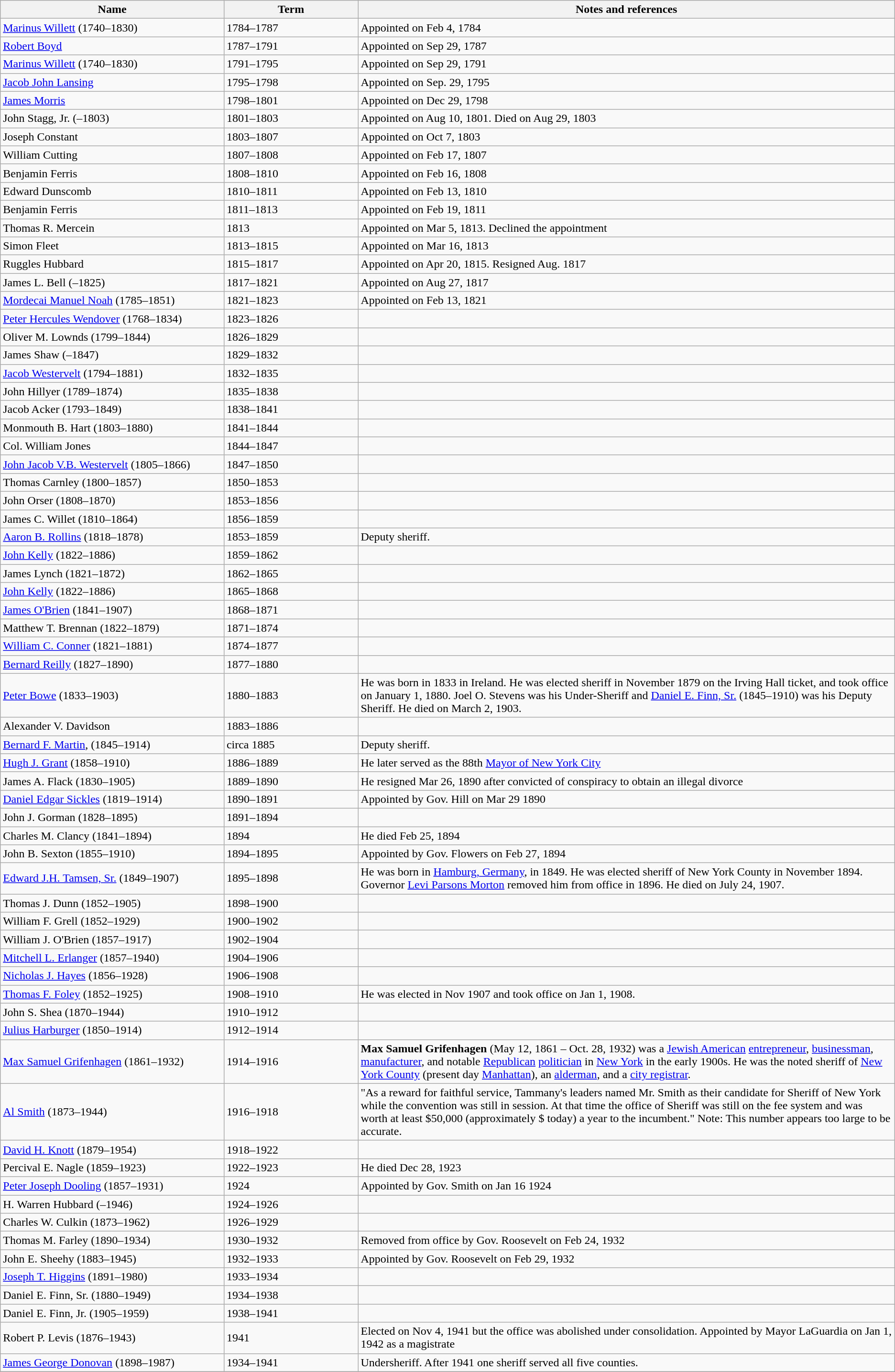<table class="wikitable" style="float:left; ">
<tr>
<th width="25%">Name</th>
<th width="15%">Term</th>
<th width="60%">Notes and references</th>
</tr>
<tr>
<td><a href='#'>Marinus Willett</a> (1740–1830)</td>
<td>1784–1787</td>
<td>Appointed on Feb 4, 1784</td>
</tr>
<tr>
<td><a href='#'>Robert Boyd</a></td>
<td>1787–1791</td>
<td>Appointed on Sep 29, 1787</td>
</tr>
<tr>
<td><a href='#'>Marinus Willett</a> (1740–1830)</td>
<td>1791–1795</td>
<td>Appointed on Sep 29, 1791</td>
</tr>
<tr>
<td><a href='#'>Jacob John Lansing</a></td>
<td>1795–1798</td>
<td>Appointed on Sep. 29, 1795</td>
</tr>
<tr>
<td><a href='#'>James Morris</a></td>
<td>1798–1801</td>
<td>Appointed on Dec 29, 1798</td>
</tr>
<tr>
<td>John Stagg, Jr. (–1803)</td>
<td>1801–1803</td>
<td>Appointed on Aug 10, 1801. Died on Aug 29, 1803</td>
</tr>
<tr>
<td>Joseph Constant</td>
<td>1803–1807</td>
<td>Appointed on Oct 7, 1803</td>
</tr>
<tr>
<td>William Cutting</td>
<td>1807–1808</td>
<td>Appointed on Feb 17, 1807</td>
</tr>
<tr>
<td>Benjamin Ferris</td>
<td>1808–1810</td>
<td>Appointed on Feb 16, 1808</td>
</tr>
<tr>
<td>Edward Dunscomb</td>
<td>1810–1811</td>
<td>Appointed on Feb 13, 1810</td>
</tr>
<tr>
<td>Benjamin Ferris</td>
<td>1811–1813</td>
<td>Appointed on Feb 19, 1811</td>
</tr>
<tr>
<td>Thomas R. Mercein</td>
<td>1813</td>
<td>Appointed on Mar 5, 1813. Declined the appointment</td>
</tr>
<tr>
<td>Simon Fleet</td>
<td>1813–1815</td>
<td>Appointed on Mar 16, 1813</td>
</tr>
<tr>
<td>Ruggles Hubbard</td>
<td>1815–1817</td>
<td>Appointed on Apr 20, 1815. Resigned Aug. 1817</td>
</tr>
<tr>
<td>James L. Bell (–1825)</td>
<td>1817–1821</td>
<td>Appointed on Aug 27, 1817</td>
</tr>
<tr>
<td><a href='#'>Mordecai Manuel Noah</a> (1785–1851)</td>
<td>1821–1823</td>
<td>Appointed on Feb 13, 1821</td>
</tr>
<tr>
<td><a href='#'>Peter Hercules Wendover</a> (1768–1834)</td>
<td>1823–1826</td>
<td></td>
</tr>
<tr>
<td>Oliver M. Lownds (1799–1844)</td>
<td>1826–1829</td>
<td></td>
</tr>
<tr>
<td>James Shaw (–1847)</td>
<td>1829–1832</td>
<td></td>
</tr>
<tr>
<td><a href='#'>Jacob Westervelt</a> (1794–1881)</td>
<td>1832–1835</td>
<td></td>
</tr>
<tr>
<td>John Hillyer (1789–1874)</td>
<td>1835–1838</td>
<td></td>
</tr>
<tr>
<td>Jacob Acker (1793–1849)</td>
<td>1838–1841</td>
<td></td>
</tr>
<tr>
<td>Monmouth B. Hart (1803–1880)</td>
<td>1841–1844</td>
<td></td>
</tr>
<tr>
<td>Col. William Jones</td>
<td>1844–1847</td>
<td></td>
</tr>
<tr>
<td><a href='#'>John Jacob V.B. Westervelt</a> (1805–1866)</td>
<td>1847–1850</td>
<td></td>
</tr>
<tr>
<td>Thomas Carnley (1800–1857)</td>
<td>1850–1853</td>
<td></td>
</tr>
<tr>
<td>John Orser (1808–1870)</td>
<td>1853–1856</td>
<td></td>
</tr>
<tr>
<td>James C. Willet (1810–1864)</td>
<td>1856–1859</td>
<td></td>
</tr>
<tr>
<td><a href='#'>Aaron B. Rollins</a> (1818–1878)</td>
<td>1853–1859</td>
<td>Deputy sheriff.</td>
</tr>
<tr>
<td><a href='#'>John Kelly</a> (1822–1886)</td>
<td>1859–1862</td>
<td></td>
</tr>
<tr>
<td>James Lynch (1821–1872)</td>
<td>1862–1865</td>
<td></td>
</tr>
<tr>
<td><a href='#'>John Kelly</a> (1822–1886)</td>
<td>1865–1868</td>
<td></td>
</tr>
<tr>
<td><a href='#'>James O'Brien</a> (1841–1907)</td>
<td>1868–1871</td>
<td></td>
</tr>
<tr>
<td>Matthew T. Brennan (1822–1879)</td>
<td>1871–1874</td>
<td></td>
</tr>
<tr>
<td><a href='#'>William C. Conner</a> (1821–1881)</td>
<td>1874–1877</td>
<td></td>
</tr>
<tr>
<td><a href='#'>Bernard Reilly</a> (1827–1890)</td>
<td>1877–1880</td>
<td></td>
</tr>
<tr>
<td><a href='#'>Peter Bowe</a> (1833–1903)</td>
<td>1880–1883</td>
<td>He was born in 1833 in Ireland. He was elected sheriff in November 1879 on the Irving Hall ticket, and took office on January 1, 1880. Joel O. Stevens was his Under-Sheriff and <a href='#'>Daniel E. Finn, Sr.</a> (1845–1910) was his Deputy Sheriff. He died on March 2, 1903.</td>
</tr>
<tr>
<td>Alexander V. Davidson</td>
<td>1883–1886</td>
<td></td>
</tr>
<tr>
<td><a href='#'>Bernard F. Martin</a>, (1845–1914)</td>
<td>circa 1885</td>
<td>Deputy sheriff.</td>
</tr>
<tr>
<td><a href='#'>Hugh J. Grant</a> (1858–1910)</td>
<td>1886–1889</td>
<td>He later served as the 88th <a href='#'>Mayor of New York City</a></td>
</tr>
<tr>
<td>James A. Flack (1830–1905)</td>
<td>1889–1890</td>
<td>He resigned Mar 26, 1890 after convicted of conspiracy to obtain an illegal divorce</td>
</tr>
<tr>
<td><a href='#'>Daniel Edgar Sickles</a> (1819–1914)</td>
<td>1890–1891</td>
<td>Appointed by Gov. Hill on Mar 29 1890</td>
</tr>
<tr>
<td>John J. Gorman (1828–1895)</td>
<td>1891–1894</td>
<td></td>
</tr>
<tr>
<td>Charles M. Clancy (1841–1894)</td>
<td>1894</td>
<td>He died Feb 25, 1894</td>
</tr>
<tr>
<td>John B. Sexton (1855–1910)</td>
<td>1894–1895</td>
<td>Appointed by Gov. Flowers on Feb 27, 1894</td>
</tr>
<tr>
<td><a href='#'>Edward J.H. Tamsen, Sr.</a> (1849–1907)</td>
<td>1895–1898</td>
<td>He was born in <a href='#'>Hamburg, Germany</a>, in 1849. He was elected sheriff of New York County in November 1894. Governor <a href='#'>Levi Parsons Morton</a> removed him from office in 1896. He died on July 24, 1907.</td>
</tr>
<tr>
<td>Thomas J. Dunn (1852–1905)</td>
<td>1898–1900</td>
<td></td>
</tr>
<tr>
<td>William F. Grell (1852–1929)</td>
<td>1900–1902</td>
<td></td>
</tr>
<tr>
<td>William J. O'Brien (1857–1917)</td>
<td>1902–1904</td>
<td></td>
</tr>
<tr>
<td><a href='#'>Mitchell L. Erlanger</a> (1857–1940)</td>
<td>1904–1906</td>
<td></td>
</tr>
<tr>
<td><a href='#'>Nicholas J. Hayes</a> (1856–1928)</td>
<td>1906–1908</td>
<td></td>
</tr>
<tr>
<td><a href='#'>Thomas F. Foley</a> (1852–1925)</td>
<td>1908–1910</td>
<td>He was elected in Nov 1907 and took office on Jan 1, 1908.</td>
</tr>
<tr>
<td>John S. Shea (1870–1944)</td>
<td>1910–1912</td>
<td></td>
</tr>
<tr>
<td><a href='#'>Julius Harburger</a> (1850–1914)</td>
<td>1912–1914</td>
<td></td>
</tr>
<tr>
<td><a href='#'>Max Samuel Grifenhagen</a> (1861–1932)</td>
<td>1914–1916</td>
<td><strong>Max Samuel Grifenhagen</strong> (May 12, 1861 – Oct. 28, 1932) was a <a href='#'>Jewish American</a> <a href='#'>entrepreneur</a>, <a href='#'>businessman</a>, <a href='#'>manufacturer</a>, and notable <a href='#'>Republican</a> <a href='#'>politician</a> in <a href='#'>New York</a> in the early 1900s. He was the noted sheriff of <a href='#'>New York County</a> (present day <a href='#'>Manhattan</a>), an <a href='#'>alderman</a>, and a <a href='#'>city registrar</a>.</td>
</tr>
<tr>
<td><a href='#'>Al Smith</a> (1873–1944)</td>
<td>1916–1918</td>
<td>"As a reward for faithful service, Tammany's leaders named Mr. Smith as their candidate for Sheriff of New York while the convention was still in session. At that time the office of Sheriff was still on the fee system and was worth at least $50,000 (approximately $ today) a year to the incumbent." Note: This number appears too large to be accurate.</td>
</tr>
<tr>
<td><a href='#'>David H. Knott</a> (1879–1954)</td>
<td>1918–1922</td>
<td></td>
</tr>
<tr>
<td>Percival E. Nagle (1859–1923)</td>
<td>1922–1923</td>
<td>He died Dec 28, 1923</td>
</tr>
<tr>
<td><a href='#'>Peter Joseph Dooling</a> (1857–1931)</td>
<td>1924</td>
<td>Appointed by Gov. Smith on Jan 16 1924</td>
</tr>
<tr>
<td>H. Warren Hubbard (–1946)</td>
<td>1924–1926</td>
<td></td>
</tr>
<tr>
<td>Charles W. Culkin (1873–1962)</td>
<td>1926–1929</td>
<td></td>
</tr>
<tr>
<td>Thomas M. Farley (1890–1934)</td>
<td>1930–1932</td>
<td>Removed from office by Gov. Roosevelt on Feb 24, 1932</td>
</tr>
<tr>
<td>John E. Sheehy (1883–1945)</td>
<td>1932–1933</td>
<td>Appointed by Gov. Roosevelt on Feb 29, 1932</td>
</tr>
<tr>
<td><a href='#'>Joseph T. Higgins</a> (1891–1980)</td>
<td>1933–1934</td>
<td></td>
</tr>
<tr>
<td>Daniel E. Finn, Sr. (1880–1949)</td>
<td>1934–1938</td>
<td></td>
</tr>
<tr>
<td>Daniel E. Finn, Jr. (1905–1959)</td>
<td>1938–1941</td>
<td></td>
</tr>
<tr>
<td>Robert P. Levis (1876–1943)</td>
<td>1941</td>
<td>Elected on Nov 4, 1941 but the office was abolished under consolidation. Appointed by Mayor LaGuardia on Jan 1, 1942 as a magistrate</td>
</tr>
<tr>
<td><a href='#'>James George Donovan</a> (1898–1987)</td>
<td>1934–1941</td>
<td>Undersheriff. After 1941 one sheriff served all five counties.</td>
</tr>
<tr>
</tr>
</table>
